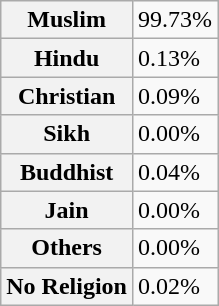<table class="wikitable">
<tr>
<th>Muslim</th>
<td>99.73%</td>
</tr>
<tr>
<th>Hindu</th>
<td>0.13%</td>
</tr>
<tr>
<th>Christian</th>
<td>0.09%</td>
</tr>
<tr>
<th>Sikh</th>
<td>0.00%</td>
</tr>
<tr>
<th>Buddhist</th>
<td>0.04%</td>
</tr>
<tr>
<th>Jain</th>
<td>0.00%</td>
</tr>
<tr>
<th>Others</th>
<td>0.00%</td>
</tr>
<tr>
<th>No Religion</th>
<td>0.02%</td>
</tr>
</table>
